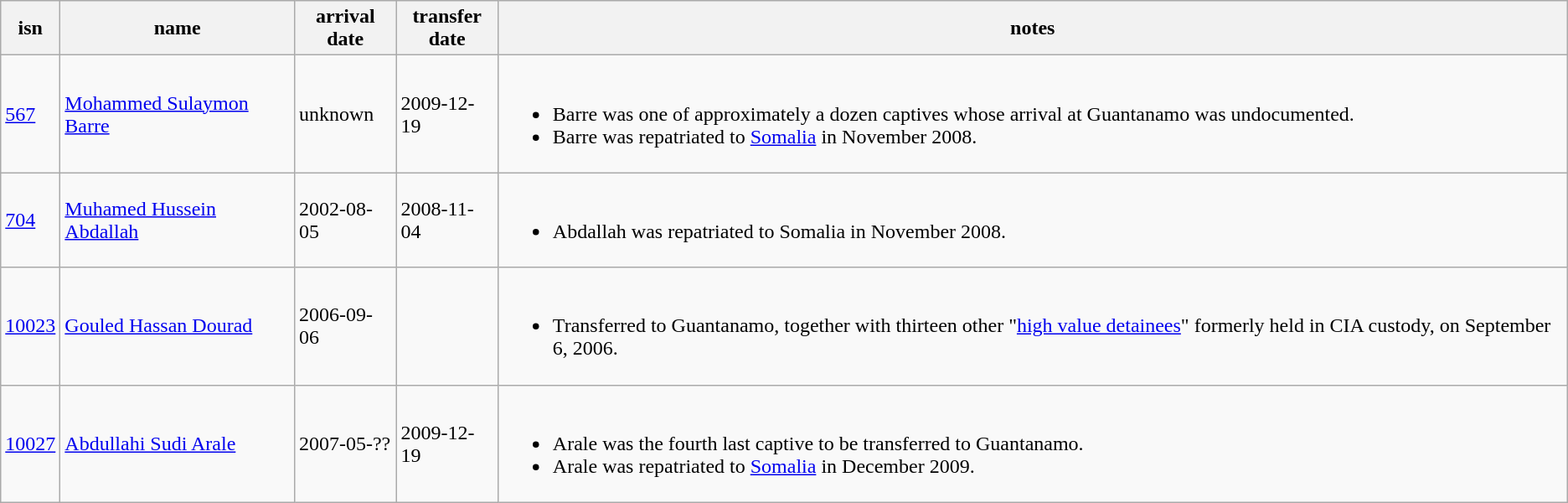<table class="wikitable">
<tr>
<th><strong>isn</strong></th>
<th><strong>name</strong></th>
<th>arrival<br>date</th>
<th>transfer<br>date</th>
<th><strong>notes</strong></th>
</tr>
<tr>
<td><a href='#'>567</a></td>
<td><a href='#'>Mohammed Sulaymon Barre</a></td>
<td>unknown</td>
<td>2009-12-19</td>
<td><br><ul><li>Barre was one of approximately a dozen captives whose arrival at Guantanamo was undocumented.</li><li>Barre was repatriated to <a href='#'>Somalia</a> in November 2008.</li></ul></td>
</tr>
<tr>
<td><a href='#'>704</a></td>
<td><a href='#'>Muhamed Hussein Abdallah</a></td>
<td>2002-08-05</td>
<td>2008-11-04</td>
<td><br><ul><li>Abdallah was repatriated to Somalia in November 2008.</li></ul></td>
</tr>
<tr>
<td><a href='#'>10023</a></td>
<td><a href='#'>Gouled Hassan Dourad</a></td>
<td>2006-09-06</td>
<td></td>
<td><br><ul><li>Transferred to Guantanamo, together with thirteen other "<a href='#'>high value detainees</a>" formerly held in CIA custody, on September 6, 2006.</li></ul></td>
</tr>
<tr>
<td><a href='#'>10027</a></td>
<td><a href='#'>Abdullahi Sudi Arale</a></td>
<td>2007-05-??</td>
<td>2009-12-19</td>
<td><br><ul><li>Arale was the fourth last captive to be transferred to Guantanamo.</li><li>Arale was repatriated to <a href='#'>Somalia</a> in December 2009.</li></ul></td>
</tr>
</table>
